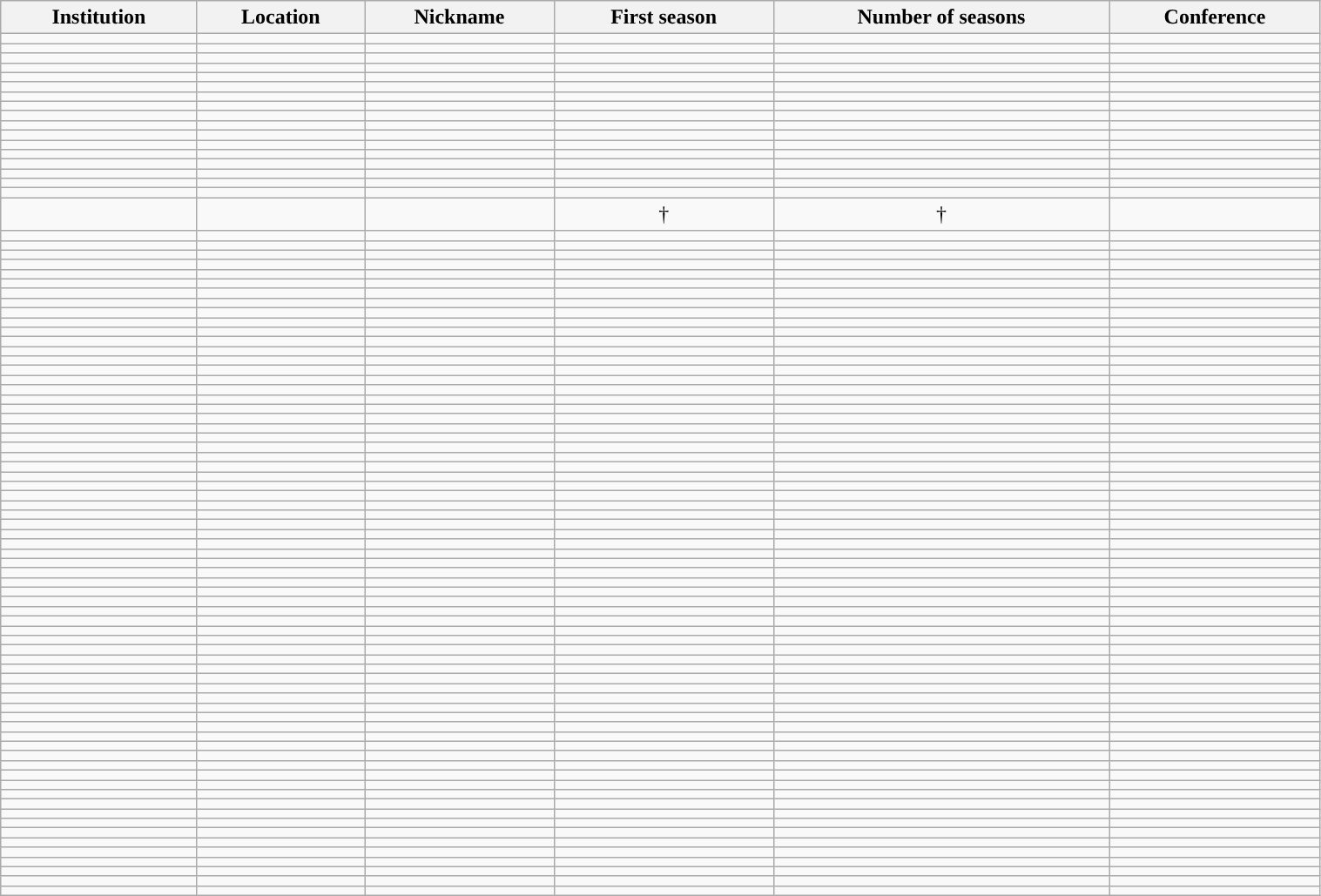<table class="sortable wikitable" width =80%>
<tr>
<th>Institution</th>
<th>Location</th>
<th>Nickname</th>
<th>First season</th>
<th>Number of seasons</th>
<th>Conference</th>
</tr>
<tr align="center">
<td><strong><a href='#'></a></strong></td>
<td><strong><a href='#'></a></strong></td>
<td><strong><a href='#'></a></strong></td>
<td><strong><a href='#'></a></strong></td>
<td><strong></strong></td>
<td><strong><a href='#'></a></strong></td>
</tr>
<tr align="center">
<td><strong><a href='#'></a></strong></td>
<td><strong><a href='#'></a></strong></td>
<td><strong><a href='#'></a></strong></td>
<td><strong><a href='#'></a></strong></td>
<td><strong></strong></td>
<td><strong><a href='#'></a></strong></td>
</tr>
<tr align="center">
<td><strong><a href='#'></a></strong></td>
<td><strong><a href='#'></a></strong></td>
<td><strong><a href='#'></a></strong></td>
<td><strong><a href='#'></a></strong></td>
<td><strong></strong></td>
<td><strong><a href='#'></a></strong></td>
</tr>
<tr align="center">
<td><strong><a href='#'></a></strong></td>
<td><strong><a href='#'></a></strong></td>
<td><strong><a href='#'></a></strong></td>
<td><strong><a href='#'></a></strong></td>
<td><strong></strong></td>
<td><strong><a href='#'></a></strong></td>
</tr>
<tr align="center">
<td><strong><a href='#'></a></strong></td>
<td><strong><a href='#'></a></strong></td>
<td><strong><a href='#'></a></strong></td>
<td><strong><a href='#'></a></strong></td>
<td><strong></strong></td>
<td><strong><a href='#'></a></strong></td>
</tr>
<tr align="center">
<td><strong><a href='#'></a></strong></td>
<td><strong><a href='#'></a></strong></td>
<td><strong><a href='#'></a></strong></td>
<td><strong><a href='#'></a></strong></td>
<td><strong></strong></td>
<td><strong><a href='#'></a></strong></td>
</tr>
<tr align="center">
<td><strong><a href='#'></a></strong></td>
<td><strong><a href='#'></a></strong></td>
<td><strong><a href='#'></a></strong></td>
<td><strong><a href='#'></a></strong></td>
<td><strong></strong></td>
<td><strong><a href='#'></a></strong></td>
</tr>
<tr align="center">
<td><strong><a href='#'></a></strong></td>
<td><strong><a href='#'></a></strong></td>
<td><strong><a href='#'></a></strong></td>
<td><strong><a href='#'></a></strong></td>
<td><strong></strong></td>
<td><strong><a href='#'></a></strong></td>
</tr>
<tr align="center">
<td><strong><a href='#'></a></strong></td>
<td><strong><a href='#'></a></strong></td>
<td><strong><a href='#'></a></strong></td>
<td><strong><a href='#'></a></strong></td>
<td><strong></strong></td>
<td><strong><a href='#'></a></strong></td>
</tr>
<tr align="center">
<td><strong><a href='#'></a></strong></td>
<td><strong><a href='#'></a></strong></td>
<td><strong><a href='#'></a></strong></td>
<td><strong><a href='#'></a></strong></td>
<td><strong></strong></td>
<td><strong><a href='#'></a></strong></td>
</tr>
<tr align="center">
<td><strong><a href='#'></a></strong></td>
<td><strong><a href='#'></a></strong></td>
<td><strong><a href='#'></a></strong></td>
<td><strong><a href='#'></a></strong></td>
<td><strong></strong></td>
<td><strong><a href='#'></a></strong></td>
</tr>
<tr align="center">
<td><strong><a href='#'></a></strong></td>
<td><strong><a href='#'></a></strong></td>
<td><strong><a href='#'></a></strong></td>
<td><strong><a href='#'></a></strong></td>
<td><strong></strong></td>
<td><strong><a href='#'></a></strong></td>
</tr>
<tr align="center">
<td><strong><a href='#'></a></strong></td>
<td><strong><a href='#'></a></strong></td>
<td><strong><a href='#'></a></strong></td>
<td><strong><a href='#'></a></strong></td>
<td><strong></strong></td>
<td><strong><a href='#'></a></strong></td>
</tr>
<tr align="center">
<td><strong><a href='#'></a></strong></td>
<td><strong><a href='#'></a></strong></td>
<td><strong><a href='#'></a></strong></td>
<td><strong><a href='#'></a></strong></td>
<td><strong></strong></td>
<td><strong><a href='#'></a></strong></td>
</tr>
<tr align="center">
<td><strong><a href='#'></a></strong></td>
<td><strong><a href='#'></a></strong></td>
<td><strong><a href='#'></a></strong></td>
<td><strong><a href='#'></a></strong></td>
<td><strong></strong></td>
<td><strong><a href='#'></a></strong></td>
</tr>
<tr align="center">
<td><strong><a href='#'></a></strong></td>
<td><strong><a href='#'></a></strong></td>
<td><strong><a href='#'></a></strong></td>
<td><strong><a href='#'></a></strong></td>
<td><strong></strong></td>
<td><strong><a href='#'></a></strong></td>
</tr>
<tr align="center">
<td><strong><a href='#'></a></strong></td>
<td><strong><a href='#'></a></strong></td>
<td><strong><a href='#'></a></strong></td>
<td><strong><a href='#'></a></strong></td>
<td><strong></strong></td>
<td><strong><a href='#'></a></strong></td>
</tr>
<tr align="center">
<td><strong><a href='#'></a></strong></td>
<td><strong><a href='#'></a></strong></td>
<td><strong><a href='#'></a></strong></td>
<td><strong><a href='#'></a></strong>†</td>
<td><strong></strong>†</td>
<td><strong><a href='#'></a></strong></td>
</tr>
<tr align="center">
<td><strong><a href='#'></a></strong></td>
<td><strong><a href='#'></a></strong></td>
<td><strong><a href='#'></a></strong></td>
<td><strong><a href='#'></a></strong></td>
<td><strong></strong></td>
<td><strong><a href='#'></a></strong></td>
</tr>
<tr align="center">
<td><strong><a href='#'></a></strong></td>
<td><strong><a href='#'></a></strong></td>
<td><strong><a href='#'></a></strong></td>
<td><strong><a href='#'></a></strong></td>
<td><strong></strong></td>
<td><strong><a href='#'></a></strong></td>
</tr>
<tr align="center">
<td><strong><a href='#'></a></strong></td>
<td><strong><a href='#'></a></strong></td>
<td><strong><a href='#'></a></strong></td>
<td><strong><a href='#'></a></strong></td>
<td><strong></strong></td>
<td><strong><a href='#'></a></strong></td>
</tr>
<tr align="center">
<td><strong><a href='#'></a></strong></td>
<td><strong><a href='#'></a></strong></td>
<td><strong><a href='#'></a></strong></td>
<td><strong><a href='#'></a></strong></td>
<td><strong></strong></td>
<td><strong><a href='#'></a></strong></td>
</tr>
<tr align="center">
<td><strong><a href='#'></a></strong></td>
<td><strong><a href='#'></a></strong></td>
<td><strong><a href='#'></a></strong></td>
<td><strong><a href='#'></a></strong></td>
<td><strong></strong></td>
<td><strong><a href='#'></a></strong></td>
</tr>
<tr align="center">
<td><strong><a href='#'></a></strong></td>
<td><strong><a href='#'></a></strong></td>
<td><strong><a href='#'></a></strong></td>
<td><strong><a href='#'></a></strong></td>
<td><strong></strong></td>
<td><strong><a href='#'></a></strong></td>
</tr>
<tr align="center">
<td><strong><a href='#'></a></strong></td>
<td><strong><a href='#'></a></strong></td>
<td><strong><a href='#'></a></strong></td>
<td><strong><a href='#'></a></strong></td>
<td><strong></strong></td>
<td><strong><a href='#'></a></strong></td>
</tr>
<tr align="center">
<td><strong><a href='#'></a></strong></td>
<td><strong><a href='#'></a></strong></td>
<td><strong><a href='#'></a></strong></td>
<td><strong><a href='#'></a></strong></td>
<td><strong></strong></td>
<td><strong><a href='#'></a></strong></td>
</tr>
<tr align="center">
<td><strong><a href='#'></a></strong></td>
<td><strong><a href='#'></a></strong></td>
<td><strong><a href='#'></a></strong></td>
<td><strong><a href='#'></a></strong></td>
<td><strong></strong></td>
<td><strong><a href='#'></a></strong></td>
</tr>
<tr align="center">
<td><strong><a href='#'></a></strong></td>
<td><strong><a href='#'></a></strong></td>
<td><strong><a href='#'></a></strong></td>
<td><strong><a href='#'></a></strong></td>
<td><strong></strong></td>
<td><strong><a href='#'></a></strong></td>
</tr>
<tr align="center">
<td><strong><a href='#'></a></strong></td>
<td><strong><a href='#'></a></strong></td>
<td><strong><a href='#'></a></strong></td>
<td><strong><a href='#'></a></strong></td>
<td><strong></strong></td>
<td><strong><a href='#'></a></strong></td>
</tr>
<tr align="center">
<td><strong><a href='#'></a></strong></td>
<td><strong><a href='#'></a></strong></td>
<td><strong><a href='#'></a></strong></td>
<td><strong><a href='#'></a></strong></td>
<td><strong></strong></td>
<td><strong><a href='#'></a></strong></td>
</tr>
<tr align="center">
<td><strong><a href='#'></a></strong></td>
<td><strong><a href='#'></a></strong></td>
<td><strong><a href='#'></a></strong></td>
<td><strong><a href='#'></a></strong></td>
<td><strong></strong></td>
<td><strong><a href='#'></a></strong></td>
</tr>
<tr align="center">
<td><strong><a href='#'></a></strong></td>
<td><strong><a href='#'></a></strong></td>
<td><strong><a href='#'></a></strong></td>
<td><strong><a href='#'></a></strong></td>
<td><strong></strong></td>
<td><strong><a href='#'></a></strong></td>
</tr>
<tr align="center">
<td><strong><a href='#'></a></strong></td>
<td><strong><a href='#'></a></strong></td>
<td><strong><a href='#'></a></strong></td>
<td><strong><a href='#'></a></strong></td>
<td><strong></strong></td>
<td><strong><a href='#'></a></strong></td>
</tr>
<tr align="center">
<td><strong><a href='#'></a></strong></td>
<td><strong><a href='#'></a></strong></td>
<td><strong><a href='#'></a></strong></td>
<td><strong><a href='#'></a></strong></td>
<td><strong></strong></td>
<td><strong><a href='#'></a></strong></td>
</tr>
<tr align="center">
<td><strong><a href='#'></a></strong></td>
<td><strong><a href='#'></a></strong></td>
<td><strong><a href='#'></a></strong></td>
<td><strong><a href='#'></a></strong></td>
<td><strong></strong></td>
<td><strong><a href='#'></a></strong></td>
</tr>
<tr align="center">
<td><strong><a href='#'></a></strong></td>
<td><strong><a href='#'></a></strong></td>
<td><strong><a href='#'></a></strong></td>
<td><strong><a href='#'></a></strong></td>
<td><strong></strong></td>
<td><strong><a href='#'></a></strong></td>
</tr>
<tr align="center">
<td><strong><a href='#'></a></strong></td>
<td><strong><a href='#'></a></strong></td>
<td><strong><a href='#'></a></strong></td>
<td><strong><a href='#'></a></strong></td>
<td><strong></strong></td>
<td><strong><a href='#'></a></strong></td>
</tr>
<tr align="center">
<td><strong><a href='#'></a></strong></td>
<td><strong><a href='#'></a></strong></td>
<td><strong><a href='#'></a></strong></td>
<td><strong><a href='#'></a></strong></td>
<td><strong></strong></td>
<td><strong><a href='#'></a></strong></td>
</tr>
<tr align="center">
<td><strong><a href='#'></a></strong></td>
<td><strong><a href='#'></a></strong></td>
<td><strong><a href='#'></a></strong></td>
<td><strong><a href='#'></a></strong></td>
<td><strong></strong></td>
<td><strong><a href='#'></a></strong></td>
</tr>
<tr align="center">
<td><strong><a href='#'></a></strong></td>
<td><strong><a href='#'></a></strong></td>
<td><strong><a href='#'></a></strong></td>
<td><strong><a href='#'></a></strong></td>
<td><strong></strong></td>
<td><strong><a href='#'></a></strong></td>
</tr>
<tr align="center">
<td><strong><a href='#'></a></strong></td>
<td><strong><a href='#'></a></strong></td>
<td><strong><a href='#'></a></strong></td>
<td><strong><a href='#'></a></strong></td>
<td><strong></strong></td>
<td><strong><a href='#'></a></strong></td>
</tr>
<tr align="center">
<td><strong><a href='#'></a></strong></td>
<td><strong><a href='#'></a></strong></td>
<td><strong><a href='#'></a></strong></td>
<td><strong><a href='#'></a></strong></td>
<td><strong></strong></td>
<td><strong><a href='#'></a></strong></td>
</tr>
<tr align="center">
<td><strong><a href='#'></a></strong></td>
<td><strong><a href='#'></a></strong></td>
<td><strong><a href='#'></a></strong></td>
<td><strong><a href='#'></a></strong></td>
<td><strong></strong></td>
<td><strong><a href='#'></a></strong></td>
</tr>
<tr align="center">
<td><strong><a href='#'></a></strong></td>
<td><strong><a href='#'></a></strong></td>
<td><strong><a href='#'></a></strong></td>
<td><strong><a href='#'></a></strong></td>
<td><strong></strong></td>
<td><strong><a href='#'></a></strong></td>
</tr>
<tr align="center">
<td><strong><a href='#'></a></strong></td>
<td><strong><a href='#'></a></strong></td>
<td><strong><a href='#'></a></strong></td>
<td><strong><a href='#'></a></strong></td>
<td><strong></strong></td>
<td><strong><a href='#'></a></strong></td>
</tr>
<tr align="center">
<td><strong><a href='#'></a></strong></td>
<td><strong><a href='#'></a></strong></td>
<td><strong><a href='#'></a></strong></td>
<td><strong><a href='#'></a></strong></td>
<td><strong></strong></td>
<td><strong><a href='#'></a></strong></td>
</tr>
<tr align="center">
<td><strong><a href='#'></a></strong></td>
<td><strong><a href='#'></a></strong></td>
<td><strong><a href='#'></a></strong></td>
<td><strong><a href='#'></a></strong></td>
<td><strong></strong></td>
<td><strong><a href='#'></a></strong></td>
</tr>
<tr align="center">
<td><strong><a href='#'></a></strong></td>
<td><strong><a href='#'></a></strong></td>
<td><strong><a href='#'></a></strong></td>
<td><strong><a href='#'></a></strong></td>
<td><strong></strong></td>
<td><strong><a href='#'></a></strong></td>
</tr>
<tr align="center">
<td><strong><a href='#'></a></strong></td>
<td><strong><a href='#'></a></strong></td>
<td><strong><a href='#'></a></strong></td>
<td><strong><a href='#'></a></strong></td>
<td><strong></strong></td>
<td><strong><a href='#'></a></strong></td>
</tr>
<tr align="center">
<td><strong><a href='#'></a></strong></td>
<td><strong><a href='#'></a></strong></td>
<td><strong><a href='#'></a></strong></td>
<td><strong><a href='#'></a></strong></td>
<td><strong></strong></td>
<td><strong><a href='#'></a></strong></td>
</tr>
<tr align="center">
<td><strong><a href='#'></a></strong></td>
<td><strong><a href='#'></a></strong></td>
<td><strong><a href='#'></a></strong></td>
<td><strong><a href='#'></a></strong></td>
<td><strong></strong></td>
<td><strong><a href='#'></a></strong></td>
</tr>
<tr align="center">
<td><strong><a href='#'></a></strong></td>
<td><strong><a href='#'></a></strong></td>
<td><strong><a href='#'></a></strong></td>
<td><strong><a href='#'></a></strong></td>
<td><strong></strong></td>
<td><strong><a href='#'></a></strong></td>
</tr>
<tr align="center">
<td><strong><a href='#'></a></strong></td>
<td><strong><a href='#'></a></strong></td>
<td><strong><a href='#'></a></strong></td>
<td><strong><a href='#'></a></strong></td>
<td><strong></strong></td>
<td><strong><a href='#'></a></strong></td>
</tr>
<tr align="center">
<td><strong><a href='#'></a></strong></td>
<td><strong><a href='#'></a></strong></td>
<td><strong><a href='#'></a></strong></td>
<td><strong><a href='#'></a></strong></td>
<td><strong></strong></td>
<td><strong><a href='#'></a></strong></td>
</tr>
<tr align="center">
<td><strong><a href='#'></a></strong></td>
<td><strong><a href='#'></a></strong></td>
<td><strong><a href='#'></a></strong></td>
<td><strong><a href='#'></a></strong></td>
<td><strong></strong></td>
<td><strong><a href='#'></a></strong></td>
</tr>
<tr align="center">
<td><strong><a href='#'></a></strong></td>
<td><strong><a href='#'></a></strong></td>
<td><strong><a href='#'></a></strong></td>
<td><strong><a href='#'></a></strong></td>
<td><strong></strong></td>
<td><strong><a href='#'></a></strong></td>
</tr>
<tr align="center">
<td><strong><a href='#'></a></strong></td>
<td><strong><a href='#'></a></strong></td>
<td><strong><a href='#'></a></strong></td>
<td><strong><a href='#'></a></strong></td>
<td><strong></strong></td>
<td><strong><a href='#'></a></strong></td>
</tr>
<tr align="center">
<td><strong><a href='#'></a></strong></td>
<td><strong><a href='#'></a></strong></td>
<td><strong><a href='#'></a></strong></td>
<td><strong><a href='#'></a></strong></td>
<td><strong></strong></td>
<td><strong><a href='#'></a></strong></td>
</tr>
<tr align="center">
<td><strong><a href='#'></a></strong></td>
<td><strong><a href='#'></a></strong></td>
<td><strong><a href='#'></a></strong></td>
<td><strong><a href='#'></a></strong></td>
<td><strong></strong></td>
<td><strong><a href='#'></a></strong></td>
</tr>
<tr align="center">
<td><strong><a href='#'></a></strong></td>
<td><strong><a href='#'></a></strong></td>
<td><strong><a href='#'></a></strong></td>
<td><strong><a href='#'></a></strong></td>
<td><strong></strong></td>
<td><strong><a href='#'></a></strong></td>
</tr>
<tr align="center">
<td><strong><a href='#'></a></strong></td>
<td><strong><a href='#'></a></strong></td>
<td><strong><a href='#'></a></strong></td>
<td><strong><a href='#'></a></strong></td>
<td><strong></strong></td>
<td><strong><a href='#'></a></strong></td>
</tr>
<tr align="center">
<td><strong><a href='#'></a></strong></td>
<td><strong><a href='#'></a></strong></td>
<td><strong><a href='#'></a></strong></td>
<td><strong><a href='#'></a></strong></td>
<td><strong></strong></td>
<td><strong><a href='#'></a></strong></td>
</tr>
<tr align="center">
<td><strong><a href='#'></a></strong></td>
<td><strong><a href='#'></a></strong></td>
<td><strong><a href='#'></a></strong></td>
<td><strong><a href='#'></a></strong></td>
<td><strong></strong></td>
<td><strong><a href='#'></a></strong></td>
</tr>
<tr align="center">
<td><strong><a href='#'></a></strong></td>
<td><strong><a href='#'></a></strong></td>
<td><strong><a href='#'></a></strong></td>
<td><strong><a href='#'></a></strong></td>
<td><strong></strong></td>
<td><strong><a href='#'></a></strong></td>
</tr>
<tr align="center">
<td><strong><a href='#'></a></strong></td>
<td><strong><a href='#'></a></strong></td>
<td><strong><a href='#'></a></strong></td>
<td><strong><a href='#'></a></strong></td>
<td><strong></strong></td>
<td><strong><a href='#'></a></strong></td>
</tr>
<tr align="center">
<td><strong><a href='#'></a></strong></td>
<td><strong><a href='#'></a></strong></td>
<td><strong><a href='#'></a></strong></td>
<td><strong><a href='#'></a></strong></td>
<td><strong></strong></td>
<td><strong><a href='#'></a></strong></td>
</tr>
<tr align="center">
<td><strong><a href='#'></a></strong></td>
<td><strong><a href='#'></a></strong></td>
<td><strong><a href='#'></a></strong></td>
<td><strong><a href='#'></a></strong></td>
<td><strong></strong></td>
<td><strong><a href='#'></a></strong></td>
</tr>
<tr align="center">
<td><strong><a href='#'></a></strong></td>
<td><strong><a href='#'></a></strong></td>
<td><strong><a href='#'></a></strong></td>
<td><strong><a href='#'></a></strong></td>
<td><strong></strong></td>
<td><strong><a href='#'></a></strong></td>
</tr>
<tr align="center">
<td><strong><a href='#'></a></strong></td>
<td><strong><a href='#'></a></strong></td>
<td><strong><a href='#'></a></strong></td>
<td><strong><a href='#'></a></strong></td>
<td><strong></strong></td>
<td><strong><a href='#'></a></strong></td>
</tr>
<tr align="center">
<td><strong><a href='#'></a></strong></td>
<td><strong><a href='#'></a></strong></td>
<td><strong><a href='#'></a></strong></td>
<td><strong><a href='#'></a></strong></td>
<td><strong></strong></td>
<td><strong><a href='#'></a></strong></td>
</tr>
<tr align="center">
<td><strong><a href='#'></a></strong></td>
<td><strong><a href='#'></a></strong></td>
<td><strong><a href='#'></a></strong></td>
<td><strong><a href='#'></a></strong></td>
<td><strong></strong></td>
<td><strong><a href='#'></a></strong></td>
</tr>
<tr align="center">
<td><strong><a href='#'></a></strong></td>
<td><strong><a href='#'></a></strong></td>
<td><strong><a href='#'></a></strong></td>
<td><strong><a href='#'></a></strong></td>
<td><strong></strong></td>
<td><strong><a href='#'></a></strong></td>
</tr>
<tr align="center">
<td><strong><a href='#'></a></strong></td>
<td><strong><a href='#'></a></strong></td>
<td><strong><a href='#'></a></strong></td>
<td><strong><a href='#'></a></strong></td>
<td><strong></strong></td>
<td><strong><a href='#'></a></strong></td>
</tr>
<tr align="center">
<td><strong><a href='#'></a></strong></td>
<td><strong><a href='#'></a></strong></td>
<td><strong><a href='#'></a></strong></td>
<td><strong><a href='#'></a></strong></td>
<td><strong></strong></td>
<td><strong><a href='#'></a></strong></td>
</tr>
<tr align="center">
<td><strong><a href='#'></a></strong></td>
<td><strong><a href='#'></a></strong></td>
<td><strong><a href='#'></a></strong></td>
<td><strong><a href='#'></a></strong></td>
<td><strong></strong></td>
<td><strong><a href='#'></a></strong></td>
</tr>
<tr align="center">
<td><strong><a href='#'></a></strong></td>
<td><strong><a href='#'></a></strong></td>
<td><strong><a href='#'></a></strong></td>
<td><strong><a href='#'></a></strong></td>
<td><strong></strong></td>
<td><strong><a href='#'></a></strong></td>
</tr>
<tr align="center">
<td><strong><a href='#'></a></strong></td>
<td><strong><a href='#'></a></strong></td>
<td><strong><a href='#'></a></strong></td>
<td><strong><a href='#'></a></strong></td>
<td><strong></strong></td>
<td><strong><a href='#'></a></strong></td>
</tr>
<tr align="center">
<td><strong><a href='#'></a></strong></td>
<td><strong><a href='#'></a></strong></td>
<td><strong><a href='#'></a></strong></td>
<td><strong><a href='#'></a></strong></td>
<td><strong></strong></td>
<td><strong><a href='#'></a></strong></td>
</tr>
<tr align="center">
<td><strong><a href='#'></a></strong></td>
<td><strong><a href='#'></a></strong></td>
<td><strong><a href='#'></a></strong></td>
<td><strong><a href='#'></a></strong></td>
<td><strong></strong></td>
<td><strong><a href='#'></a></strong></td>
</tr>
<tr align="center">
<td><strong><a href='#'></a></strong></td>
<td><strong><a href='#'></a></strong></td>
<td><strong><a href='#'></a></strong></td>
<td><strong><a href='#'></a></strong></td>
<td><strong></strong></td>
<td><strong><a href='#'></a></strong></td>
</tr>
<tr align="center">
<td><strong><a href='#'></a></strong></td>
<td><strong><a href='#'></a></strong></td>
<td><strong><a href='#'></a></strong></td>
<td><strong><a href='#'></a></strong></td>
<td><strong></strong></td>
<td><strong><a href='#'></a></strong></td>
</tr>
<tr align="center">
<td><strong><a href='#'></a></strong></td>
<td><strong><a href='#'></a></strong></td>
<td><strong><a href='#'></a></strong></td>
<td><strong><a href='#'></a></strong></td>
<td><strong></strong></td>
<td><strong></strong></td>
</tr>
<tr align="center">
<td><strong><a href='#'></a></strong></td>
<td><strong><a href='#'></a></strong></td>
<td><strong><a href='#'></a></strong></td>
<td><strong><a href='#'></a></strong></td>
<td><strong></strong></td>
<td><strong><a href='#'></a></strong></td>
</tr>
<tr align="center">
<td><strong><a href='#'></a></strong></td>
<td><strong><a href='#'></a></strong></td>
<td><strong><a href='#'></a></strong></td>
<td><strong><a href='#'></a></strong></td>
<td><strong></strong></td>
<td><strong><a href='#'></a></strong></td>
</tr>
<tr align="center">
<td><strong><a href='#'></a></strong></td>
<td><strong><a href='#'></a></strong></td>
<td><strong><a href='#'></a></strong></td>
<td><strong><a href='#'></a></strong></td>
<td><strong></strong></td>
<td><strong><a href='#'></a></strong></td>
</tr>
<tr align="center">
<td><strong><a href='#'></a></strong></td>
<td><strong><a href='#'></a></strong></td>
<td><strong><a href='#'></a></strong></td>
<td><strong><a href='#'></a></strong></td>
<td><strong></strong></td>
<td><strong><a href='#'></a></strong></td>
</tr>
<tr align="center">
<td><strong><a href='#'></a></strong></td>
<td><strong><a href='#'></a></strong></td>
<td><strong><a href='#'></a></strong></td>
<td><strong><a href='#'></a></strong></td>
<td><strong></strong></td>
<td><strong><a href='#'></a></strong></td>
</tr>
</table>
